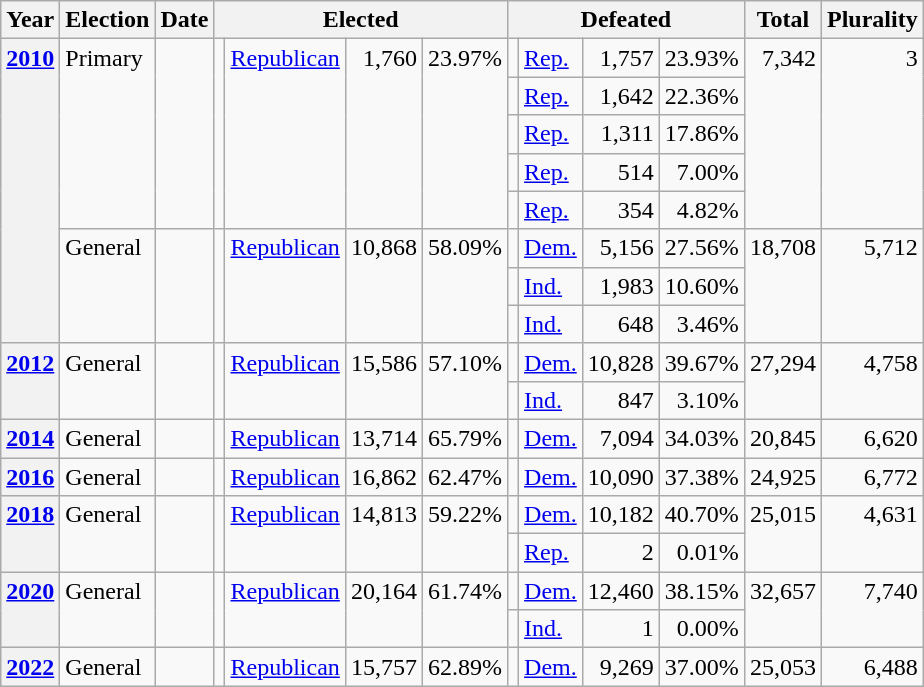<table class="wikitable">
<tr>
<th>Year</th>
<th>Election</th>
<th>Date</th>
<th colspan="4">Elected</th>
<th colspan="4">Defeated</th>
<th>Total</th>
<th>Plurality</th>
</tr>
<tr>
<th rowspan="8" valign="top"><a href='#'>2010</a></th>
<td rowspan="5" valign="top">Primary</td>
<td rowspan="5" valign="top"></td>
<td rowspan="5" valign="top"></td>
<td rowspan="5" valign="top" ><a href='#'>Republican</a></td>
<td rowspan="5" valign="top" align="right">1,760</td>
<td rowspan="5" valign="top" align="right">23.97%</td>
<td></td>
<td valign="top" ><a href='#'>Rep.</a></td>
<td valign="top" align="right">1,757</td>
<td valign="top" align="right">23.93%</td>
<td rowspan="5" valign="top" align="right">7,342</td>
<td rowspan="5" valign="top" align="right">3</td>
</tr>
<tr>
<td></td>
<td valign="top" ><a href='#'>Rep.</a></td>
<td valign="top" align="right">1,642</td>
<td valign="top" align="right">22.36%</td>
</tr>
<tr>
<td></td>
<td valign="top" ><a href='#'>Rep.</a></td>
<td valign="top" align="right">1,311</td>
<td valign="top" align="right">17.86%</td>
</tr>
<tr>
<td></td>
<td valign="top" ><a href='#'>Rep.</a></td>
<td valign="top" align="right">514</td>
<td valign="top" align="right">7.00%</td>
</tr>
<tr>
<td></td>
<td valign="top" ><a href='#'>Rep.</a></td>
<td valign="top" align="right">354</td>
<td valign="top" align="right">4.82%</td>
</tr>
<tr>
<td rowspan="3" valign="top">General</td>
<td rowspan="3" valign="top"></td>
<td rowspan="3" valign="top"></td>
<td rowspan="3" valign="top" ><a href='#'>Republican</a></td>
<td rowspan="3" valign="top" align="right">10,868</td>
<td rowspan="3" valign="top" align="right">58.09%</td>
<td></td>
<td valign="top" ><a href='#'>Dem.</a></td>
<td valign="top" align="right">5,156</td>
<td valign="top" align="right">27.56%</td>
<td rowspan="3" valign="top" align="right">18,708</td>
<td rowspan="3" valign="top" align="right">5,712</td>
</tr>
<tr>
<td valign="top"></td>
<td valign="top" ><a href='#'>Ind.</a></td>
<td valign="top" align="right">1,983</td>
<td valign="top" align="right">10.60%</td>
</tr>
<tr>
<td valign="top"></td>
<td valign="top" ><a href='#'>Ind.</a></td>
<td valign="top" align="right">648</td>
<td valign="top" align="right">3.46%</td>
</tr>
<tr>
<th rowspan="2" valign="top"><a href='#'>2012</a></th>
<td rowspan="2" valign="top">General</td>
<td rowspan="2" valign="top"></td>
<td rowspan="2" valign="top"></td>
<td rowspan="2" valign="top" ><a href='#'>Republican</a></td>
<td rowspan="2" valign="top" align="right">15,586</td>
<td rowspan="2" valign="top" align="right">57.10%</td>
<td valign="top"></td>
<td valign="top" ><a href='#'>Dem.</a></td>
<td valign="top" align="right">10,828</td>
<td valign="top" align="right">39.67%</td>
<td rowspan="2" valign="top" align="right">27,294</td>
<td rowspan="2" valign="top" align="right">4,758</td>
</tr>
<tr>
<td></td>
<td valign="top" ><a href='#'>Ind.</a></td>
<td valign="top" align="right">847</td>
<td valign="top" align="right">3.10%</td>
</tr>
<tr>
<th><a href='#'>2014</a></th>
<td valign="top">General</td>
<td valign="top"></td>
<td valign="top"></td>
<td valign="top" ><a href='#'>Republican</a></td>
<td valign="top" align="right">13,714</td>
<td valign="top" align="right">65.79%</td>
<td></td>
<td valign="top" ><a href='#'>Dem.</a></td>
<td valign="top" align="right">7,094</td>
<td valign="top" align="right">34.03%</td>
<td valign="top" align="right">20,845</td>
<td valign="top" align="right">6,620</td>
</tr>
<tr>
<th valign="top"><a href='#'>2016</a></th>
<td valign="top">General</td>
<td valign="top"></td>
<td valign="top"></td>
<td valign="top" ><a href='#'>Republican</a></td>
<td valign="top" align="right">16,862</td>
<td valign="top" align="right">62.47%</td>
<td></td>
<td valign="top" ><a href='#'>Dem.</a></td>
<td valign="top" align="right">10,090</td>
<td valign="top" align="right">37.38%</td>
<td valign="top" align="right">24,925</td>
<td valign="top" align="right">6,772</td>
</tr>
<tr>
<th rowspan="2" valign="top"><a href='#'>2018</a></th>
<td rowspan="2" valign="top">General</td>
<td rowspan="2" valign="top"></td>
<td rowspan="2" valign="top"></td>
<td rowspan="2" valign="top" ><a href='#'>Republican</a></td>
<td rowspan="2" valign="top" align="right">14,813</td>
<td rowspan="2" valign="top" align="right">59.22%</td>
<td valign="top"></td>
<td valign="top" ><a href='#'>Dem.</a></td>
<td valign="top" align="right">10,182</td>
<td valign="top" align="right">40.70%</td>
<td rowspan="2" valign="top" align="right">25,015</td>
<td rowspan="2" valign="top" align="right">4,631</td>
</tr>
<tr>
<td></td>
<td valign="top" ><a href='#'>Rep.</a></td>
<td valign="top" align="right">2</td>
<td valign="top" align="right">0.01%</td>
</tr>
<tr>
<th rowspan="2" valign="top"><a href='#'>2020</a></th>
<td rowspan="2" valign="top">General</td>
<td rowspan="2" valign="top"></td>
<td rowspan="2" valign="top"></td>
<td rowspan="2" valign="top" ><a href='#'>Republican</a></td>
<td rowspan="2" valign="top" align="right">20,164</td>
<td rowspan="2" valign="top" align="right">61.74%</td>
<td valign="top"></td>
<td valign="top" ><a href='#'>Dem.</a></td>
<td valign="top" align="right">12,460</td>
<td valign="top" align="right">38.15%</td>
<td rowspan="2" valign="top" align="right">32,657</td>
<td rowspan="2" valign="top" align="right">7,740</td>
</tr>
<tr>
<td></td>
<td valign="top" ><a href='#'>Ind.</a></td>
<td valign="top" align="right">1</td>
<td valign="top" align="right">0.00%</td>
</tr>
<tr>
<th valign="top"><a href='#'>2022</a></th>
<td valign="top">General</td>
<td valign="top"></td>
<td valign="top"></td>
<td valign="top" ><a href='#'>Republican</a></td>
<td valign="top" align="right">15,757</td>
<td valign="top" align="right">62.89%</td>
<td valign="top"></td>
<td valign="top" ><a href='#'>Dem.</a></td>
<td valign="top" align="right">9,269</td>
<td valign="top" align="right">37.00%</td>
<td valign="top" align="right">25,053</td>
<td valign="top" align="right">6,488</td>
</tr>
</table>
